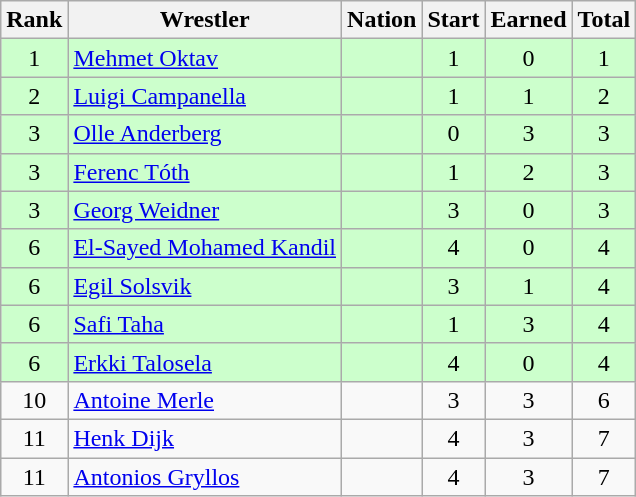<table class="wikitable sortable" style="text-align:center;">
<tr>
<th>Rank</th>
<th>Wrestler</th>
<th>Nation</th>
<th>Start</th>
<th>Earned</th>
<th>Total</th>
</tr>
<tr style="background:#cfc;">
<td>1</td>
<td align=left><a href='#'>Mehmet Oktav</a></td>
<td align=left></td>
<td>1</td>
<td>0</td>
<td>1</td>
</tr>
<tr style="background:#cfc;">
<td>2</td>
<td align=left><a href='#'>Luigi Campanella</a></td>
<td align=left></td>
<td>1</td>
<td>1</td>
<td>2</td>
</tr>
<tr style="background:#cfc;">
<td>3</td>
<td align=left><a href='#'>Olle Anderberg</a></td>
<td align=left></td>
<td>0</td>
<td>3</td>
<td>3</td>
</tr>
<tr style="background:#cfc;">
<td>3</td>
<td align=left><a href='#'>Ferenc Tóth</a></td>
<td align=left></td>
<td>1</td>
<td>2</td>
<td>3</td>
</tr>
<tr style="background:#cfc;">
<td>3</td>
<td align=left><a href='#'>Georg Weidner</a></td>
<td align=left></td>
<td>3</td>
<td>0</td>
<td>3</td>
</tr>
<tr style="background:#cfc;">
<td>6</td>
<td align=left><a href='#'>El-Sayed Mohamed Kandil</a></td>
<td align=left></td>
<td>4</td>
<td>0</td>
<td>4</td>
</tr>
<tr style="background:#cfc;">
<td>6</td>
<td align=left><a href='#'>Egil Solsvik</a></td>
<td align=left></td>
<td>3</td>
<td>1</td>
<td>4</td>
</tr>
<tr style="background:#cfc;">
<td>6</td>
<td align=left><a href='#'>Safi Taha</a></td>
<td align=left></td>
<td>1</td>
<td>3</td>
<td>4</td>
</tr>
<tr style="background:#cfc;">
<td>6</td>
<td align=left><a href='#'>Erkki Talosela</a></td>
<td align=left></td>
<td>4</td>
<td>0</td>
<td>4</td>
</tr>
<tr>
<td>10</td>
<td align=left><a href='#'>Antoine Merle</a></td>
<td align=left></td>
<td>3</td>
<td>3</td>
<td>6</td>
</tr>
<tr>
<td>11</td>
<td align=left><a href='#'>Henk Dijk</a></td>
<td align=left></td>
<td>4</td>
<td>3</td>
<td>7</td>
</tr>
<tr>
<td>11</td>
<td align=left><a href='#'>Antonios Gryllos</a></td>
<td align=left></td>
<td>4</td>
<td>3</td>
<td>7</td>
</tr>
</table>
